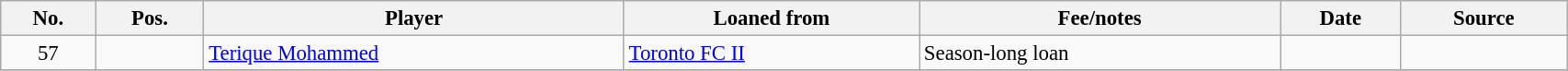<table class="wikitable sortable" style="width:90%; font-size:95%;">
<tr>
<th>No.</th>
<th>Pos.</th>
<th>Player</th>
<th>Loaned from</th>
<th>Fee/notes</th>
<th>Date</th>
<th>Source</th>
</tr>
<tr>
<td align=center>57</td>
<td align=center></td>
<td align=Mohammed, Terique> <a href='#'>Terique Mohammed</a></td>
<td> <a href='#'>Toronto FC II</a></td>
<td>Season-long loan</td>
<td></td>
<td></td>
</tr>
<tr>
</tr>
</table>
